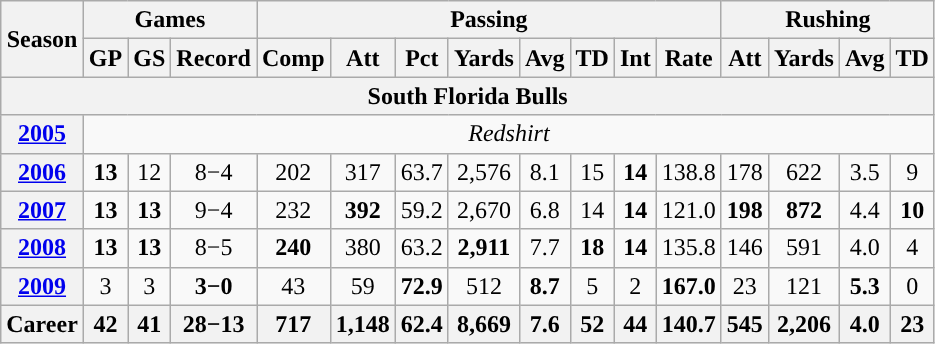<table class="wikitable" style="text-align:center;">
<tr>
<th rowspan="2">Season</th>
<th colspan="3">Games</th>
<th colspan="8">Passing</th>
<th colspan="5">Rushing</th>
</tr>
<tr>
<th>GP</th>
<th>GS</th>
<th>Record</th>
<th>Comp</th>
<th>Att</th>
<th>Pct</th>
<th>Yards</th>
<th>Avg</th>
<th>TD</th>
<th>Int</th>
<th>Rate</th>
<th>Att</th>
<th>Yards</th>
<th>Avg</th>
<th>TD</th>
</tr>
<tr>
<th colspan="16">South Florida Bulls</th>
</tr>
<tr>
<th><a href='#'>2005</a></th>
<td colspan="15"><em>Redshirt </em></td>
</tr>
<tr>
<th><a href='#'>2006</a></th>
<td><strong>13</strong></td>
<td>12</td>
<td>8−4</td>
<td>202</td>
<td>317</td>
<td>63.7</td>
<td>2,576</td>
<td>8.1</td>
<td>15</td>
<td><strong>14</strong></td>
<td>138.8</td>
<td>178</td>
<td>622</td>
<td>3.5</td>
<td>9</td>
</tr>
<tr>
<th><a href='#'>2007</a></th>
<td><strong>13</strong></td>
<td><strong>13</strong></td>
<td>9−4</td>
<td>232</td>
<td><strong>392</strong></td>
<td>59.2</td>
<td>2,670</td>
<td>6.8</td>
<td>14</td>
<td><strong>14</strong></td>
<td>121.0</td>
<td><strong>198</strong></td>
<td><strong>872</strong></td>
<td>4.4</td>
<td><strong>10</strong></td>
</tr>
<tr>
<th><a href='#'>2008</a></th>
<td><strong>13</strong></td>
<td><strong>13</strong></td>
<td>8−5</td>
<td><strong>240</strong></td>
<td>380</td>
<td>63.2</td>
<td><strong>2,911</strong></td>
<td>7.7</td>
<td><strong>18</strong></td>
<td><strong>14</strong></td>
<td>135.8</td>
<td>146</td>
<td>591</td>
<td>4.0</td>
<td>4</td>
</tr>
<tr>
<th><a href='#'>2009</a></th>
<td>3</td>
<td>3</td>
<td><strong>3−0</strong></td>
<td>43</td>
<td>59</td>
<td><strong>72.9</strong></td>
<td>512</td>
<td><strong>8.7</strong></td>
<td>5</td>
<td>2</td>
<td><strong>167.0</strong></td>
<td>23</td>
<td>121</td>
<td><strong>5.3</strong></td>
<td>0</td>
</tr>
<tr>
<th>Career</th>
<th>42</th>
<th>41</th>
<th>28−13</th>
<th>717</th>
<th>1,148</th>
<th>62.4</th>
<th>8,669</th>
<th>7.6</th>
<th>52</th>
<th>44</th>
<th>140.7</th>
<th>545</th>
<th>2,206</th>
<th>4.0</th>
<th>23</th>
</tr>
</table>
